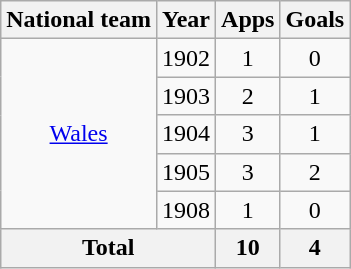<table class=wikitable style="text-align: center">
<tr>
<th>National team</th>
<th>Year</th>
<th>Apps</th>
<th>Goals</th>
</tr>
<tr>
<td rowspan=5><a href='#'>Wales</a></td>
<td>1902</td>
<td>1</td>
<td>0</td>
</tr>
<tr>
<td>1903</td>
<td>2</td>
<td>1</td>
</tr>
<tr>
<td>1904</td>
<td>3</td>
<td>1</td>
</tr>
<tr>
<td>1905</td>
<td>3</td>
<td>2</td>
</tr>
<tr>
<td>1908</td>
<td>1</td>
<td>0</td>
</tr>
<tr>
<th colspan=2>Total</th>
<th>10</th>
<th>4</th>
</tr>
</table>
